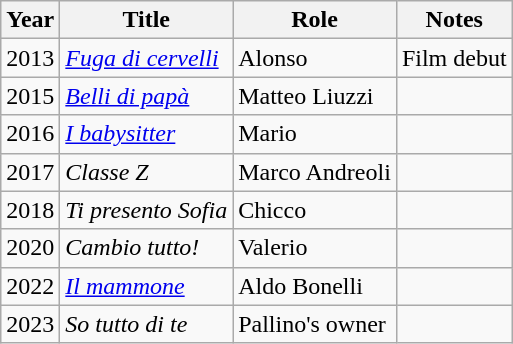<table class="wikitable sortable">
<tr>
<th>Year</th>
<th>Title</th>
<th>Role</th>
<th class="unsortable">Notes</th>
</tr>
<tr>
<td>2013</td>
<td><em><a href='#'>Fuga di cervelli</a></em></td>
<td>Alonso</td>
<td>Film debut</td>
</tr>
<tr>
<td>2015</td>
<td><em><a href='#'>Belli di papà</a></em></td>
<td>Matteo Liuzzi</td>
<td></td>
</tr>
<tr>
<td>2016</td>
<td><em><a href='#'>I babysitter</a></em></td>
<td>Mario</td>
<td></td>
</tr>
<tr>
<td>2017</td>
<td><em>Classe Z</em></td>
<td>Marco Andreoli</td>
<td></td>
</tr>
<tr>
<td>2018</td>
<td><em>Ti presento Sofia</em></td>
<td>Chicco</td>
<td></td>
</tr>
<tr>
<td>2020</td>
<td><em>Cambio tutto!</em></td>
<td>Valerio</td>
<td></td>
</tr>
<tr>
<td>2022</td>
<td><em><a href='#'>Il mammone</a></em></td>
<td>Aldo Bonelli</td>
<td></td>
</tr>
<tr>
<td>2023</td>
<td><em>So tutto di te</em></td>
<td>Pallino's owner</td>
<td></td>
</tr>
</table>
